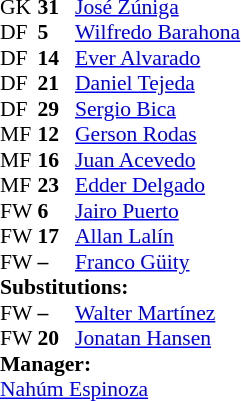<table style = "font-size: 90%" cellspacing = "0" cellpadding = "0">
<tr>
<td colspan = 4></td>
</tr>
<tr>
<th style="width:25px;"></th>
<th style="width:25px;"></th>
</tr>
<tr>
<td>GK</td>
<td><strong>31</strong></td>
<td> <a href='#'>José Zúniga</a></td>
</tr>
<tr>
<td>DF</td>
<td><strong>5</strong></td>
<td> <a href='#'>Wilfredo Barahona</a></td>
<td></td>
<td></td>
</tr>
<tr>
<td>DF</td>
<td><strong>14</strong></td>
<td> <a href='#'>Ever Alvarado</a></td>
</tr>
<tr>
<td>DF</td>
<td><strong>21</strong></td>
<td> <a href='#'>Daniel Tejeda</a></td>
</tr>
<tr>
<td>DF</td>
<td><strong>29</strong></td>
<td> <a href='#'>Sergio Bica</a></td>
<td></td>
<td></td>
</tr>
<tr>
<td>MF</td>
<td><strong>12</strong></td>
<td> <a href='#'>Gerson Rodas</a></td>
</tr>
<tr>
<td>MF</td>
<td><strong>16</strong></td>
<td> <a href='#'>Juan Acevedo</a></td>
</tr>
<tr>
<td>MF</td>
<td><strong>23</strong></td>
<td> <a href='#'>Edder Delgado</a></td>
</tr>
<tr>
<td>FW</td>
<td><strong>6</strong></td>
<td> <a href='#'>Jairo Puerto</a></td>
</tr>
<tr>
<td>FW</td>
<td><strong>17</strong></td>
<td> <a href='#'>Allan Lalín</a></td>
<td></td>
<td></td>
</tr>
<tr>
<td>FW</td>
<td><strong>–</strong></td>
<td> <a href='#'>Franco Güity</a></td>
<td></td>
<td></td>
</tr>
<tr>
<td colspan = 3><strong>Substitutions:</strong></td>
</tr>
<tr>
<td>FW</td>
<td><strong>–</strong></td>
<td> <a href='#'>Walter Martínez</a></td>
<td></td>
<td></td>
</tr>
<tr>
<td>FW</td>
<td><strong>20</strong></td>
<td> <a href='#'>Jonatan Hansen</a></td>
<td></td>
<td></td>
</tr>
<tr>
<td colspan = 3><strong>Manager:</strong></td>
</tr>
<tr>
<td colspan = 3> <a href='#'>Nahúm Espinoza</a></td>
</tr>
</table>
